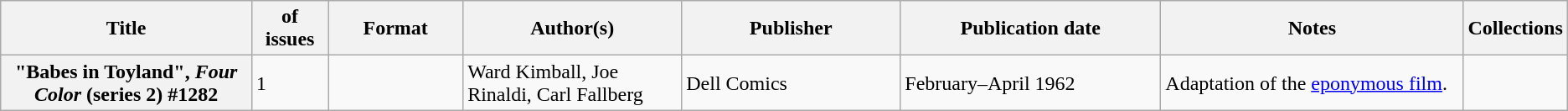<table class="wikitable">
<tr>
<th>Title</th>
<th style="width:40pt"> of issues</th>
<th style="width:75pt">Format</th>
<th style="width:125pt">Author(s)</th>
<th style="width:125pt">Publisher</th>
<th style="width:150pt">Publication date</th>
<th style="width:175pt">Notes</th>
<th>Collections</th>
</tr>
<tr>
<th>"Babes in Toyland", <em>Four Color</em> (series 2) #1282</th>
<td>1</td>
<td></td>
<td>Ward Kimball, Joe Rinaldi, Carl Fallberg</td>
<td>Dell Comics</td>
<td>February–April 1962</td>
<td>Adaptation of the <a href='#'>eponymous film</a>.</td>
<td></td>
</tr>
</table>
